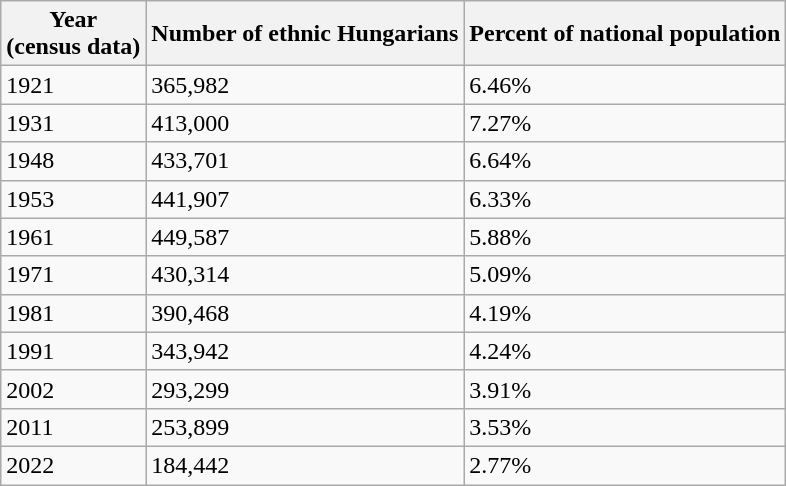<table class="wikitable">
<tr>
<th>Year<br>(census data)</th>
<th>Number of ethnic Hungarians</th>
<th>Percent of national population</th>
</tr>
<tr>
<td>1921</td>
<td>365,982</td>
<td>6.46%</td>
</tr>
<tr>
<td>1931</td>
<td>413,000</td>
<td>7.27%</td>
</tr>
<tr>
<td>1948</td>
<td>433,701</td>
<td>6.64%</td>
</tr>
<tr>
<td>1953</td>
<td>441,907</td>
<td>6.33%</td>
</tr>
<tr>
<td>1961</td>
<td>449,587</td>
<td>5.88%</td>
</tr>
<tr>
<td>1971</td>
<td>430,314</td>
<td>5.09%</td>
</tr>
<tr>
<td>1981</td>
<td>390,468</td>
<td>4.19%</td>
</tr>
<tr>
<td>1991</td>
<td>343,942</td>
<td>4.24%</td>
</tr>
<tr>
<td>2002</td>
<td>293,299</td>
<td>3.91%</td>
</tr>
<tr>
<td>2011</td>
<td>253,899</td>
<td>3.53%</td>
</tr>
<tr>
<td>2022</td>
<td>184,442</td>
<td>2.77%</td>
</tr>
</table>
